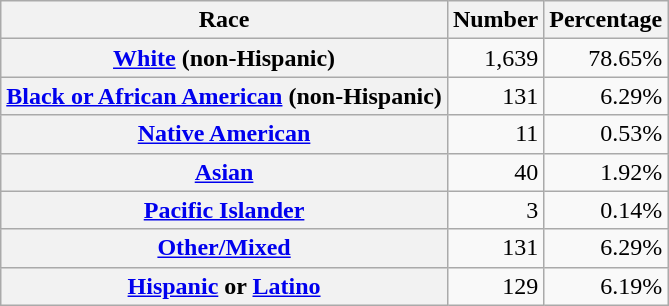<table class="wikitable" style="text-align:right">
<tr>
<th scope="col">Race</th>
<th scope="col">Number</th>
<th scope="col">Percentage</th>
</tr>
<tr>
<th scope="row"><a href='#'>White</a> (non-Hispanic)</th>
<td>1,639</td>
<td>78.65%</td>
</tr>
<tr>
<th scope="row"><a href='#'>Black or African American</a> (non-Hispanic)</th>
<td>131</td>
<td>6.29%</td>
</tr>
<tr>
<th scope="row"><a href='#'>Native American</a></th>
<td>11</td>
<td>0.53%</td>
</tr>
<tr>
<th scope="row"><a href='#'>Asian</a></th>
<td>40</td>
<td>1.92%</td>
</tr>
<tr>
<th scope="row"><a href='#'>Pacific Islander</a></th>
<td>3</td>
<td>0.14%</td>
</tr>
<tr>
<th scope="row"><a href='#'>Other/Mixed</a></th>
<td>131</td>
<td>6.29%</td>
</tr>
<tr>
<th scope="row"><a href='#'>Hispanic</a> or <a href='#'>Latino</a></th>
<td>129</td>
<td>6.19%</td>
</tr>
</table>
